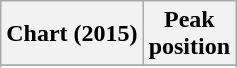<table class="wikitable sortable plainrowheaders">
<tr>
<th scope="col">Chart (2015)</th>
<th scope="col">Peak<br> position</th>
</tr>
<tr>
</tr>
<tr>
</tr>
<tr>
</tr>
<tr>
</tr>
</table>
